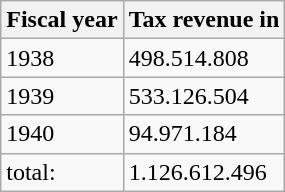<table class="wikitable">
<tr>
<th>Fiscal year</th>
<th>Tax revenue in </th>
</tr>
<tr>
<td>1938</td>
<td>498.514.808</td>
</tr>
<tr>
<td>1939</td>
<td>533.126.504</td>
</tr>
<tr>
<td>1940</td>
<td>94.971.184</td>
</tr>
<tr>
<td>total:</td>
<td>1.126.612.496</td>
</tr>
</table>
